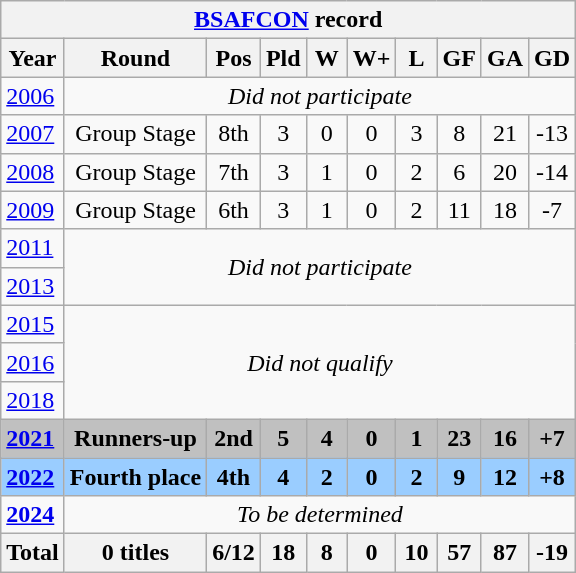<table class="wikitable" style="text-align: center;">
<tr>
<th colspan=10><a href='#'>BSAFCON</a> record</th>
</tr>
<tr>
<th>Year</th>
<th>Round</th>
<th width=20>Pos</th>
<th width=20>Pld</th>
<th width=20>W</th>
<th width=20>W+</th>
<th width=20>L</th>
<th width=20>GF</th>
<th width=20>GA</th>
<th width=20>GD</th>
</tr>
<tr>
<td align="left"> <a href='#'>2006</a></td>
<td colspan=9><em>Did not participate</em></td>
</tr>
<tr>
<td align="left"> <a href='#'>2007</a></td>
<td>Group Stage</td>
<td>8th</td>
<td>3</td>
<td>0</td>
<td>0</td>
<td>3</td>
<td>8</td>
<td>21</td>
<td>-13</td>
</tr>
<tr>
<td align="left"> <a href='#'>2008</a></td>
<td>Group Stage</td>
<td>7th</td>
<td>3</td>
<td>1</td>
<td>0</td>
<td>2</td>
<td>6</td>
<td>20</td>
<td>-14</td>
</tr>
<tr>
<td align="left"> <a href='#'>2009</a></td>
<td>Group Stage</td>
<td>6th</td>
<td>3</td>
<td>1</td>
<td>0</td>
<td>2</td>
<td>11</td>
<td>18</td>
<td>-7</td>
</tr>
<tr>
<td align="left"> <a href='#'>2011</a></td>
<td colspan=9 rowspan = 2><em>Did not participate</em></td>
</tr>
<tr>
<td align="left"> <a href='#'>2013</a></td>
</tr>
<tr>
<td align="left"> <a href='#'>2015</a></td>
<td colspan=9 rowspan = 3><em>Did not qualify</em></td>
</tr>
<tr>
<td align="left"> <a href='#'>2016</a></td>
</tr>
<tr>
<td align="left"> <a href='#'>2018</a></td>
</tr>
<tr style="background:silver;">
<td align="left"> <strong><a href='#'>2021</a></strong></td>
<td><strong>Runners-up</strong></td>
<td><strong>2nd</strong></td>
<td><strong>5</strong></td>
<td><strong>4</strong></td>
<td><strong>0</strong></td>
<td><strong>1</strong></td>
<td><strong>23</strong></td>
<td><strong>16</strong></td>
<td><strong>+7</strong></td>
</tr>
<tr style="background:#9acdff;">
<td align="left"> <strong><a href='#'>2022</a></strong></td>
<td><strong>Fourth place</strong></td>
<td><strong>4th</strong></td>
<td><strong>4</strong></td>
<td><strong>2</strong></td>
<td><strong>0</strong></td>
<td><strong>2</strong></td>
<td><strong>9</strong></td>
<td><strong>12</strong></td>
<td><strong>+8</strong></td>
</tr>
<tr>
<td align="left"> <strong><a href='#'>2024</a></strong></td>
<td colspan=9><em>To be determined</em></td>
</tr>
<tr>
<th>Total</th>
<th>0 titles</th>
<th>6/12</th>
<th>18</th>
<th>8</th>
<th>0</th>
<th>10</th>
<th>57</th>
<th>87</th>
<th>-19</th>
</tr>
</table>
